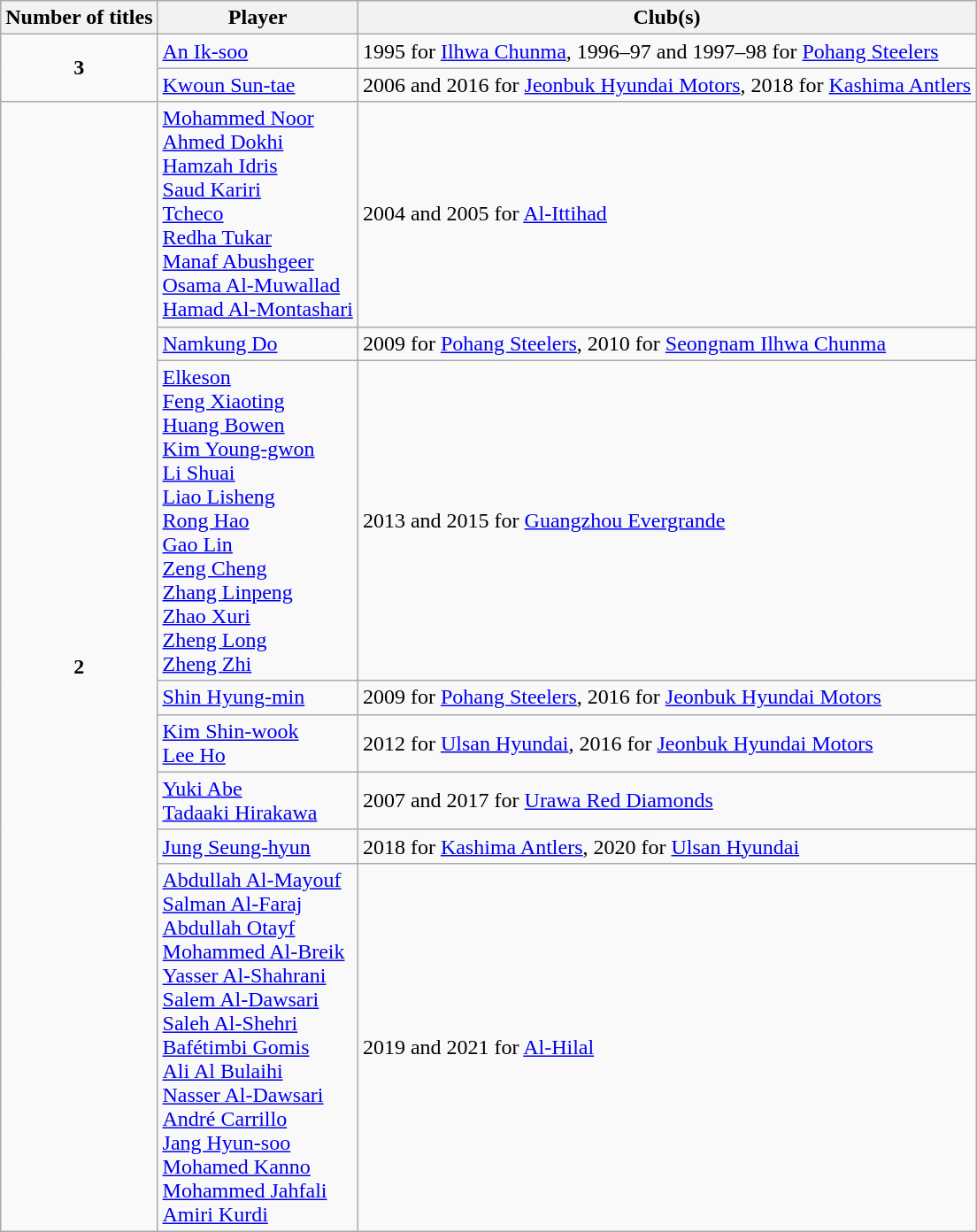<table class="wikitable">
<tr>
<th>Number of titles</th>
<th>Player</th>
<th>Club(s)</th>
</tr>
<tr>
<td rowspan=2 align="center"><strong>3</strong></td>
<td><a href='#'>An Ik-soo</a></td>
<td>1995 for <a href='#'>Ilhwa Chunma</a>, 1996–97 and 1997–98 for <a href='#'>Pohang Steelers</a></td>
</tr>
<tr>
<td><a href='#'>Kwoun Sun-tae</a></td>
<td>2006 and 2016 for <a href='#'>Jeonbuk Hyundai Motors</a>, 2018 for <a href='#'>Kashima Antlers</a></td>
</tr>
<tr>
<td rowspan=8 align="center"><strong>2</strong></td>
<td><a href='#'>Mohammed Noor</a> <br> <a href='#'>Ahmed Dokhi</a> <br> <a href='#'>Hamzah Idris</a> <br> <a href='#'>Saud Kariri</a> <br> <a href='#'>Tcheco</a> <br> <a href='#'>Redha Tukar</a> <br> <a href='#'>Manaf Abushgeer</a> <br> <a href='#'>Osama Al-Muwallad</a> <br> <a href='#'>Hamad Al-Montashari</a></td>
<td>2004 and 2005 for <a href='#'>Al-Ittihad</a></td>
</tr>
<tr>
<td><a href='#'>Namkung Do</a></td>
<td>2009 for <a href='#'>Pohang Steelers</a>, 2010 for <a href='#'>Seongnam Ilhwa Chunma</a></td>
</tr>
<tr>
<td><a href='#'>Elkeson</a> <br> <a href='#'>Feng Xiaoting</a> <br> <a href='#'>Huang Bowen</a> <br> <a href='#'>Kim Young-gwon</a> <br> <a href='#'>Li Shuai</a> <br> <a href='#'>Liao Lisheng</a> <br> <a href='#'>Rong Hao</a> <br> <a href='#'>Gao Lin</a> <br> <a href='#'>Zeng Cheng</a> <br> <a href='#'>Zhang Linpeng</a> <br> <a href='#'>Zhao Xuri</a> <br> <a href='#'>Zheng Long</a> <br> <a href='#'>Zheng Zhi</a></td>
<td>2013 and 2015 for <a href='#'>Guangzhou Evergrande</a></td>
</tr>
<tr>
<td><a href='#'>Shin Hyung-min</a></td>
<td>2009 for <a href='#'>Pohang Steelers</a>, 2016 for <a href='#'>Jeonbuk Hyundai Motors</a></td>
</tr>
<tr>
<td><a href='#'>Kim Shin-wook</a> <br> <a href='#'>Lee Ho</a></td>
<td>2012 for <a href='#'>Ulsan Hyundai</a>, 2016 for <a href='#'>Jeonbuk Hyundai Motors</a></td>
</tr>
<tr>
<td><a href='#'>Yuki Abe</a> <br> <a href='#'>Tadaaki Hirakawa</a></td>
<td>2007 and 2017 for <a href='#'>Urawa Red Diamonds</a></td>
</tr>
<tr>
<td><a href='#'>Jung Seung-hyun</a></td>
<td>2018 for <a href='#'>Kashima Antlers</a>, 2020 for <a href='#'>Ulsan Hyundai</a></td>
</tr>
<tr>
<td><a href='#'>Abdullah Al-Mayouf</a> <br> <a href='#'>Salman Al-Faraj</a> <br> <a href='#'>Abdullah Otayf</a> <br> <a href='#'>Mohammed Al-Breik</a> <br> <a href='#'>Yasser Al-Shahrani</a> <br> <a href='#'>Salem Al-Dawsari</a> <br> <a href='#'>Saleh Al-Shehri</a> <br> <a href='#'>Bafétimbi Gomis</a> <br> <a href='#'>Ali Al Bulaihi</a> <br> <a href='#'>Nasser Al-Dawsari</a> <br> <a href='#'>André Carrillo</a> <br> <a href='#'>Jang Hyun-soo</a> <br> <a href='#'>Mohamed Kanno</a> <br> <a href='#'>Mohammed Jahfali</a> <br> <a href='#'>Amiri Kurdi</a></td>
<td>2019 and 2021 for <a href='#'>Al-Hilal</a></td>
</tr>
</table>
